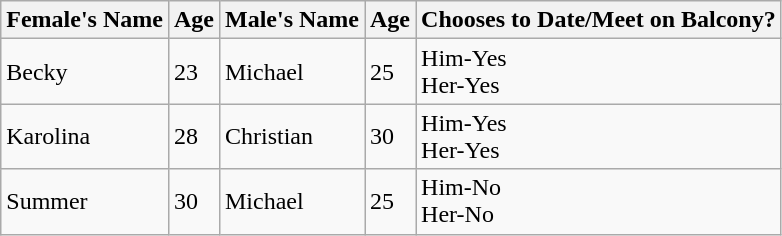<table class="wikitable">
<tr>
<th>Female's Name</th>
<th>Age</th>
<th>Male's Name</th>
<th>Age</th>
<th>Chooses to Date/Meet on Balcony?</th>
</tr>
<tr>
<td>Becky</td>
<td>23</td>
<td>Michael</td>
<td>25</td>
<td>Him-Yes<br>Her-Yes</td>
</tr>
<tr>
<td>Karolina</td>
<td>28</td>
<td>Christian</td>
<td>30</td>
<td>Him-Yes<br>Her-Yes</td>
</tr>
<tr>
<td>Summer</td>
<td>30</td>
<td>Michael</td>
<td>25</td>
<td>Him-No<br>Her-No</td>
</tr>
</table>
